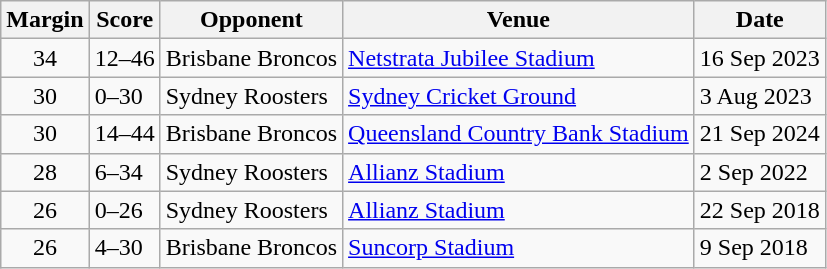<table class="wikitable">
<tr>
<th>Margin</th>
<th>Score</th>
<th>Opponent</th>
<th>Venue</th>
<th>Date</th>
</tr>
<tr>
<td align=center>34</td>
<td>12<span>–46</span></td>
<td> Brisbane Broncos</td>
<td><a href='#'>Netstrata Jubilee Stadium</a></td>
<td>16 Sep 2023</td>
</tr>
<tr>
<td align=center>30</td>
<td>0<span>–30</span></td>
<td> Sydney Roosters</td>
<td><a href='#'>Sydney Cricket Ground</a></td>
<td>3 Aug 2023</td>
</tr>
<tr>
<td align=center>30</td>
<td>14<span>–44</span></td>
<td> Brisbane Broncos</td>
<td><a href='#'>Queensland Country Bank Stadium</a></td>
<td>21 Sep 2024</td>
</tr>
<tr>
<td align=center>28</td>
<td>6<span>–34</span></td>
<td> Sydney Roosters</td>
<td><a href='#'>Allianz Stadium</a></td>
<td>2 Sep 2022</td>
</tr>
<tr>
<td align=center>26</td>
<td>0<span>–26</span></td>
<td> Sydney Roosters</td>
<td><a href='#'>Allianz Stadium</a></td>
<td>22 Sep 2018</td>
</tr>
<tr>
<td align=center>26</td>
<td>4<span>–30</span></td>
<td> Brisbane Broncos</td>
<td><a href='#'>Suncorp Stadium</a></td>
<td>9 Sep 2018</td>
</tr>
</table>
